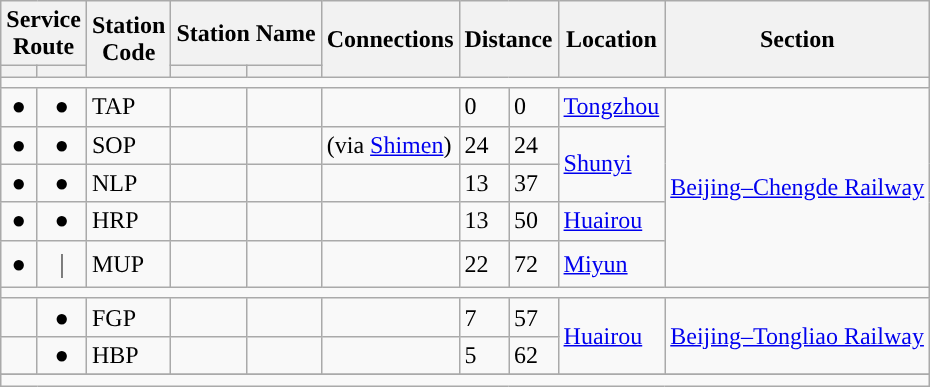<table class="wikitable">
<tr>
<th colspan="2">Service<br>Route</th>
<th rowspan="2">Station<br>Code</th>
<th colspan="2">Station Name</th>
<th rowspan="2">Connections</th>
<th colspan="2" rowspan="2">Distance<br></th>
<th rowspan="2">Location</th>
<th rowspan="2">Section</th>
</tr>
<tr>
<th></th>
<th></th>
<th></th>
<th></th>
</tr>
<tr style="background:#">
<td colspan = "10"></td>
</tr>
<tr>
<td align="center">●</td>
<td align="center">●</td>
<td>TAP</td>
<td><br></td>
<td></td>
<td></td>
<td>0</td>
<td>0</td>
<td><a href='#'>Tongzhou</a></td>
<td rowspan="5"><a href='#'>Beijing–Chengde Railway</a></td>
</tr>
<tr>
<td align="center">●</td>
<td align="center">●</td>
<td>SOP</td>
<td></td>
<td></td>
<td>  (via <a href='#'>Shimen</a>)</td>
<td>24</td>
<td>24</td>
<td rowspan="2"><a href='#'>Shunyi</a></td>
</tr>
<tr>
<td align="center">●</td>
<td align="center">●</td>
<td>NLP</td>
<td></td>
<td></td>
<td></td>
<td>13</td>
<td>37</td>
</tr>
<tr>
<td align="center">●</td>
<td align="center">●</td>
<td>HRP</td>
<td></td>
<td></td>
<td></td>
<td>13</td>
<td>50</td>
<td><a href='#'>Huairou</a></td>
</tr>
<tr>
<td align="center">●</td>
<td align="center">｜</td>
<td>MUP</td>
<td><br></td>
<td></td>
<td></td>
<td>22</td>
<td>72</td>
<td><a href='#'>Miyun</a></td>
</tr>
<tr style="background:#">
<td colspan = "10"></td>
</tr>
<tr>
<td align="center"></td>
<td align="center">●</td>
<td>FGP</td>
<td></td>
<td></td>
<td></td>
<td>7</td>
<td>57</td>
<td rowspan="2"><a href='#'>Huairou</a></td>
<td rowspan="2"><a href='#'>Beijing–Tongliao Railway</a></td>
</tr>
<tr>
<td align="center"></td>
<td align="center">●</td>
<td>HBP</td>
<td><br></td>
<td></td>
<td></td>
<td>5</td>
<td>62</td>
</tr>
<tr>
</tr>
<tr style="background:#">
<td colspan = "10"></td>
</tr>
</table>
